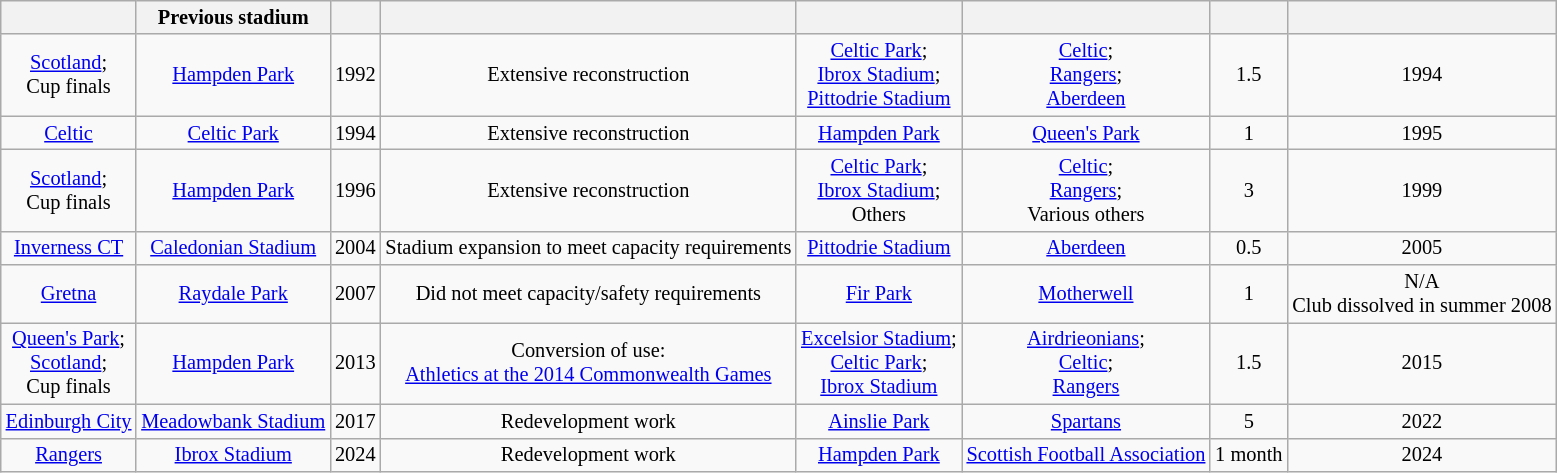<table class="wikitable sortable" style="text-align: center; font-size:85%">
<tr>
<th scope="col"></th>
<th scope="col">Previous stadium</th>
<th scope="col"></th>
<th scope="col"></th>
<th scope="col"></th>
<th scope="col"></th>
<th scope="col"></th>
<th scope="col"></th>
</tr>
<tr>
<td scope="row"><a href='#'>Scotland</a>;<br>Cup finals</td>
<td><a href='#'>Hampden Park</a></td>
<td>1992</td>
<td>Extensive reconstruction</td>
<td><a href='#'>Celtic Park</a>;<br><a href='#'>Ibrox Stadium</a>;<br><a href='#'>Pittodrie Stadium</a></td>
<td><a href='#'>Celtic</a>;<br><a href='#'>Rangers</a>;<br><a href='#'>Aberdeen</a></td>
<td>1.5</td>
<td>1994</td>
</tr>
<tr>
<td scope="row"><a href='#'>Celtic</a></td>
<td><a href='#'>Celtic Park</a></td>
<td>1994</td>
<td>Extensive reconstruction</td>
<td><a href='#'>Hampden Park</a></td>
<td><a href='#'>Queen's Park</a></td>
<td>1</td>
<td>1995</td>
</tr>
<tr>
<td scope="row"><a href='#'>Scotland</a>;<br>Cup finals</td>
<td><a href='#'>Hampden Park</a></td>
<td>1996</td>
<td>Extensive reconstruction</td>
<td><a href='#'>Celtic Park</a>;<br><a href='#'>Ibrox Stadium</a>;<br>Others</td>
<td><a href='#'>Celtic</a>;<br><a href='#'>Rangers</a>;<br>Various others</td>
<td>3</td>
<td>1999</td>
</tr>
<tr>
<td scope="row"><a href='#'>Inverness CT</a></td>
<td><a href='#'>Caledonian Stadium</a></td>
<td>2004</td>
<td>Stadium expansion to meet capacity requirements</td>
<td><a href='#'>Pittodrie Stadium</a></td>
<td><a href='#'>Aberdeen</a></td>
<td>0.5</td>
<td>2005</td>
</tr>
<tr>
<td scope="row"><a href='#'>Gretna</a></td>
<td><a href='#'>Raydale Park</a></td>
<td>2007</td>
<td>Did not meet capacity/safety requirements</td>
<td><a href='#'>Fir Park</a></td>
<td><a href='#'>Motherwell</a></td>
<td>1</td>
<td>N/A<br>Club dissolved in summer 2008</td>
</tr>
<tr>
<td scope="row"><a href='#'>Queen's Park</a>;<br><a href='#'>Scotland</a>;<br>Cup finals</td>
<td><a href='#'>Hampden Park</a></td>
<td>2013</td>
<td>Conversion of use:<br><a href='#'>Athletics at the 2014 Commonwealth Games</a></td>
<td><a href='#'>Excelsior Stadium</a>;<br><a href='#'>Celtic Park</a>;<br><a href='#'>Ibrox Stadium</a></td>
<td><a href='#'>Airdrieonians</a>;<br><a href='#'>Celtic</a>;<br><a href='#'>Rangers</a></td>
<td>1.5</td>
<td>2015</td>
</tr>
<tr>
<td scope="row"><a href='#'>Edinburgh City</a></td>
<td><a href='#'>Meadowbank Stadium</a></td>
<td>2017</td>
<td>Redevelopment work</td>
<td><a href='#'>Ainslie Park</a></td>
<td><a href='#'>Spartans</a></td>
<td>5</td>
<td>2022</td>
</tr>
<tr>
<td><a href='#'>Rangers</a></td>
<td><a href='#'>Ibrox Stadium</a></td>
<td>2024</td>
<td>Redevelopment work</td>
<td><a href='#'>Hampden Park</a></td>
<td><a href='#'>Scottish Football Association</a></td>
<td>1 month</td>
<td>2024</td>
</tr>
</table>
